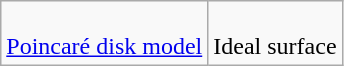<table class=wikitable>
<tr>
<td><br><a href='#'>Poincaré disk model</a></td>
<td><br>Ideal surface</td>
</tr>
</table>
